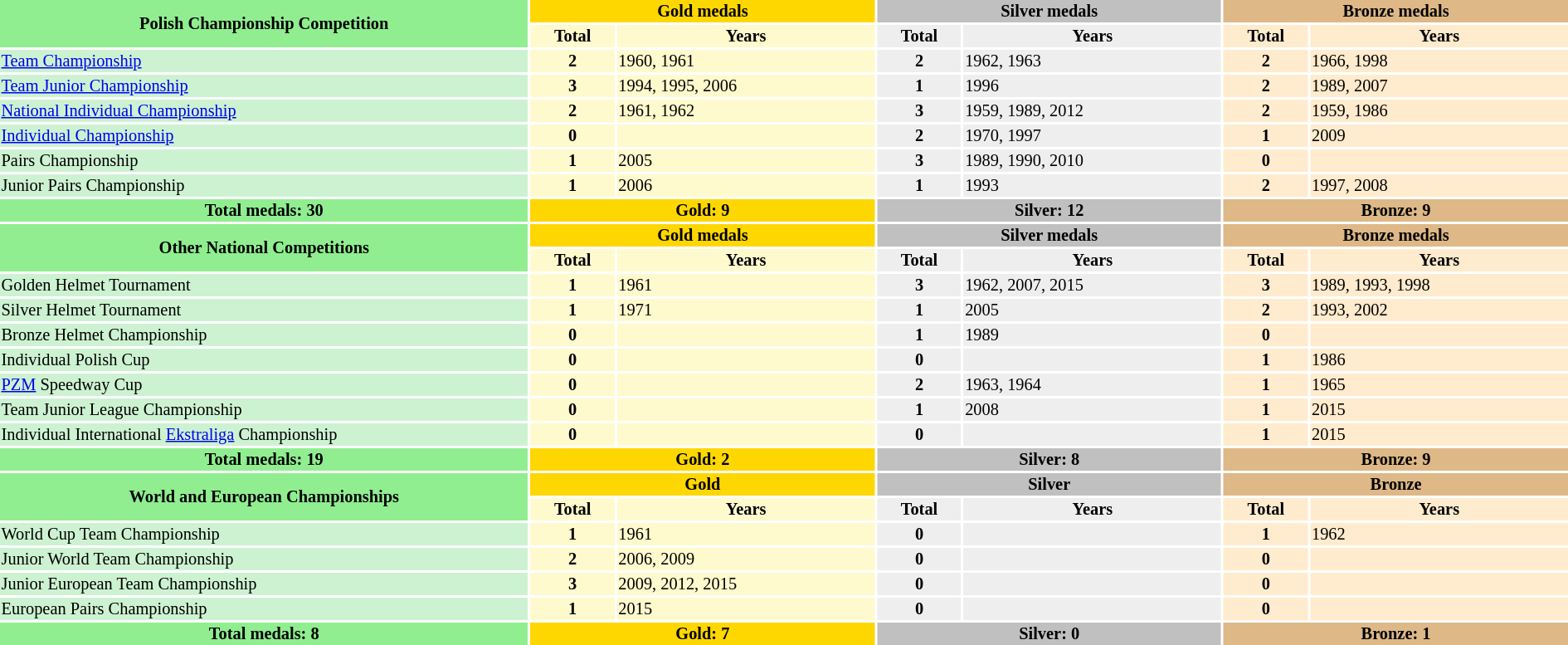<table width="100%" style="font-size: 85%">
<tr>
<td bgcolor="#90ee90" width="34%" align="center" rowspan=2><strong>Polish Championship Competition</strong></td>
<td bgcolor="#ffd700" width="22%" align="center" colspan=2><strong>Gold medals</strong></td>
<td bgcolor="#c0c0c0" width="22%" align="center" colspan=2><strong>Silver medals</strong></td>
<td bgcolor="#deb887" width="22%" align="center" colspan=2><strong>Bronze medals</strong></td>
</tr>
<tr>
<td bgcolor="#fffacd" align="center"><strong>Total</strong></td>
<td bgcolor="#fffacd" align="center"><strong>Years</strong></td>
<td bgcolor="#eeeeee" align="center"><strong>Total</strong></td>
<td bgcolor="#eeeeee" align="center"><strong>Years</strong></td>
<td bgcolor="#ffebcd" align="center"><strong>Total</strong></td>
<td bgcolor="#ffebcd" align="center"><strong>Years</strong></td>
</tr>
<tr>
<td bgcolor="#cdf2d2"><a href='#'>Team Championship</a></td>
<td bgcolor="#fffacd" align="center"><strong>2</strong></td>
<td bgcolor="#fffacd">1960, 1961</td>
<td bgcolor="#eeeeee" align="center"><strong>2</strong></td>
<td bgcolor="#eeeeee">1962, 1963</td>
<td bgcolor="#ffebcd" align="center"><strong>2</strong></td>
<td bgcolor="#ffebcd">1966, 1998</td>
</tr>
<tr>
<td bgcolor="#cdf2d2"><a href='#'>Team Junior Championship</a></td>
<td bgcolor="#fffacd" align="center"><strong>3</strong></td>
<td bgcolor="#fffacd">1994, 1995, 2006</td>
<td bgcolor="#eeeeee" align="center"><strong>1</strong></td>
<td bgcolor="#eeeeee">1996</td>
<td bgcolor="#ffebcd" align="center"><strong>2</strong></td>
<td bgcolor="#ffebcd">1989, 2007</td>
</tr>
<tr>
<td bgcolor="#cdf2d2"><a href='#'>National Individual Championship</a></td>
<td bgcolor="#fffacd" align="center"><strong>2</strong></td>
<td bgcolor="#fffacd">1961, 1962</td>
<td bgcolor="#eeeeee" align="center"><strong>3</strong></td>
<td bgcolor="#eeeeee">1959, 1989, 2012</td>
<td bgcolor="#ffebcd" align="center"><strong>2</strong></td>
<td bgcolor="#ffebcd">1959, 1986</td>
</tr>
<tr>
<td bgcolor="#cdf2d2"><a href='#'>Individual Championship</a></td>
<td bgcolor="#fffacd" align="center"><strong>0</strong></td>
<td bgcolor="#fffacd"></td>
<td bgcolor="#eeeeee" align="center"><strong>2</strong></td>
<td bgcolor="#eeeeee">1970, 1997</td>
<td bgcolor="#ffebcd" align="center"><strong>1</strong></td>
<td bgcolor="#ffebcd">2009</td>
</tr>
<tr>
<td bgcolor="#cdf2d2">Pairs Championship</td>
<td bgcolor="#fffacd" align="center"><strong>1</strong></td>
<td bgcolor="#fffacd">2005</td>
<td bgcolor="#eeeeee" align="center"><strong>3</strong></td>
<td bgcolor="#eeeeee">1989, 1990, 2010</td>
<td bgcolor="#ffebcd" align="center"><strong>0</strong></td>
<td bgcolor="#ffebcd"></td>
</tr>
<tr>
<td bgcolor="#cdf2d2">Junior Pairs Championship</td>
<td bgcolor="#fffacd" align="center"><strong>1</strong></td>
<td bgcolor="#fffacd">2006</td>
<td bgcolor="#eeeeee" align="center"><strong>1</strong></td>
<td bgcolor="#eeeeee">1993</td>
<td bgcolor="#ffebcd" align="center"><strong>2</strong></td>
<td bgcolor="#ffebcd">1997, 2008</td>
</tr>
<tr>
<td bgcolor="#90ee90" width="20%" align="center"><strong>Total medals: 30</strong></td>
<td bgcolor="#ffd700" width="20%" align="center" colspan=2><strong>Gold: 9</strong></td>
<td bgcolor="#c0c0c0" width="20%" align="center" colspan=2><strong>Silver: 12</strong></td>
<td bgcolor="#deb887" width="20%" align="center" colspan=2><strong>Bronze: 9</strong></td>
</tr>
<tr>
<td bgcolor="#90ee90" width="34%" align="center" rowspan=2><strong>Other National Competitions</strong></td>
<td bgcolor="#ffd700" width="22%" align="center" colspan=2><strong>Gold medals</strong></td>
<td bgcolor="#c0c0c0" width="22%" align="center" colspan=2><strong>Silver medals</strong></td>
<td bgcolor="#deb887" width="22%" align="center" colspan=2><strong>Bronze medals</strong></td>
</tr>
<tr>
<td bgcolor="#fffacd" align="center"><strong>Total</strong></td>
<td bgcolor="#fffacd" align="center"><strong>Years</strong></td>
<td bgcolor="#eeeeee" align="center"><strong>Total</strong></td>
<td bgcolor="#eeeeee" align="center"><strong>Years</strong></td>
<td bgcolor="#ffebcd" align="center"><strong>Total</strong></td>
<td bgcolor="#ffebcd" align="center"><strong>Years</strong></td>
</tr>
<tr>
<td bgcolor="#cdf2d2">Golden Helmet Tournament</td>
<td bgcolor="#fffacd" align="center"><strong>1</strong></td>
<td bgcolor="#fffacd">1961</td>
<td bgcolor="#eeeeee" align="center"><strong>3</strong></td>
<td bgcolor="#eeeeee">1962, 2007, 2015</td>
<td bgcolor="#ffebcd" align="center"><strong>3</strong></td>
<td bgcolor="#ffebcd">1989, 1993, 1998</td>
</tr>
<tr>
<td bgcolor="#cdf2d2">Silver Helmet Tournament</td>
<td bgcolor="#fffacd" align="center"><strong>1</strong></td>
<td bgcolor="#fffacd">1971</td>
<td bgcolor="#eeeeee" align="center"><strong>1</strong></td>
<td bgcolor="#eeeeee">2005</td>
<td bgcolor="#ffebcd" align="center"><strong>2</strong></td>
<td bgcolor="#ffebcd">1993, 2002</td>
</tr>
<tr>
<td bgcolor="#cdf2d2">Bronze Helmet Championship</td>
<td bgcolor="#fffacd" align="center"><strong>0</strong></td>
<td bgcolor="#fffacd"></td>
<td bgcolor="#eeeeee" align="center"><strong>1</strong></td>
<td bgcolor="#eeeeee">1989</td>
<td bgcolor="#ffebcd" align="center"><strong>0</strong></td>
<td bgcolor="#ffebcd"></td>
</tr>
<tr>
<td bgcolor="#cdf2d2">Individual Polish Cup</td>
<td bgcolor="#fffacd" align="center"><strong>0</strong></td>
<td bgcolor="#fffacd"></td>
<td bgcolor="#eeeeee" align="center"><strong>0</strong></td>
<td bgcolor="#eeeeee"></td>
<td bgcolor="#ffebcd" align="center"><strong>1</strong></td>
<td bgcolor="#ffebcd">1986</td>
</tr>
<tr>
<td bgcolor="#cdf2d2"><a href='#'>PZM</a> Speedway Cup</td>
<td bgcolor="#fffacd" align="center"><strong>0</strong></td>
<td bgcolor="#fffacd"></td>
<td bgcolor="#eeeeee" align="center"><strong>2</strong></td>
<td bgcolor="#eeeeee">1963, 1964</td>
<td bgcolor="#ffebcd" align="center"><strong>1</strong></td>
<td bgcolor="#ffebcd">1965</td>
</tr>
<tr>
<td bgcolor="#cdf2d2">Team Junior League Championship</td>
<td bgcolor="#fffacd" align="center"><strong>0</strong></td>
<td bgcolor="#fffacd"></td>
<td bgcolor="#eeeeee" align="center"><strong>1</strong></td>
<td bgcolor="#eeeeee">2008</td>
<td bgcolor="#ffebcd" align="center"><strong>1</strong></td>
<td bgcolor="#ffebcd">2015</td>
</tr>
<tr>
<td bgcolor="#cdf2d2">Individual International <a href='#'>Ekstraliga</a> Championship</td>
<td bgcolor="#fffacd" align="center"><strong>0</strong></td>
<td bgcolor="#fffacd"></td>
<td bgcolor="#eeeeee" align="center"><strong>0</strong></td>
<td bgcolor="#eeeeee"></td>
<td bgcolor="#ffebcd" align="center"><strong>1</strong></td>
<td bgcolor="#ffebcd">2015</td>
</tr>
<tr>
<td bgcolor="#90ee90" width="20%" align="center"><strong>Total medals: 19</strong></td>
<td bgcolor="#ffd700" width="20%" align="center" colspan=2><strong>Gold: 2</strong></td>
<td bgcolor="#c0c0c0" width="20%" align="center" colspan=2><strong>Silver: 8</strong></td>
<td bgcolor="#deb887" width="20%" align="center" colspan=2><strong>Bronze: 9</strong></td>
</tr>
<tr>
<td bgcolor="#90ee90" width="34%" align="center" rowspan=2><strong>World and European Championships</strong></td>
<td bgcolor="#ffd700" width="22%" align="center" colspan=2><strong>Gold</strong></td>
<td bgcolor="#c0c0c0" width="22%" align="center" colspan=2><strong>Silver</strong></td>
<td bgcolor="#deb887" width="22%" align="center" colspan=2><strong>Bronze</strong></td>
</tr>
<tr>
<td bgcolor="#fffacd" align="center"><strong>Total</strong></td>
<td bgcolor="#fffacd" align="center"><strong>Years</strong></td>
<td bgcolor="#eeeeee" align="center"><strong>Total</strong></td>
<td bgcolor="#eeeeee" align="center"><strong>Years</strong></td>
<td bgcolor="#ffebcd" align="center"><strong>Total</strong></td>
<td bgcolor="#ffebcd" align="center"><strong>Years</strong></td>
</tr>
<tr>
<td bgcolor="#cdf2d2">World Cup Team Championship</td>
<td bgcolor="#fffacd" align="center"><strong>1</strong></td>
<td bgcolor="#fffacd">1961</td>
<td bgcolor="#eeeeee" align="center"><strong>0</strong></td>
<td bgcolor="#eeeeee"></td>
<td bgcolor="#ffebcd" align="center"><strong>1</strong></td>
<td bgcolor="#ffebcd">1962</td>
</tr>
<tr>
<td bgcolor="#cdf2d2">Junior World Team Championship</td>
<td bgcolor="#fffacd" align="center"><strong>2</strong></td>
<td bgcolor="#fffacd">2006, 2009</td>
<td bgcolor="#eeeeee" align="center"><strong>0</strong></td>
<td bgcolor="#eeeeee"></td>
<td bgcolor="#ffebcd" align="center"><strong>0</strong></td>
<td bgcolor="#ffebcd"></td>
</tr>
<tr>
<td bgcolor="#cdf2d2">Junior European Team Championship</td>
<td bgcolor="#fffacd" align="center"><strong>3</strong></td>
<td bgcolor="#fffacd">2009, 2012, 2015</td>
<td bgcolor="#eeeeee" align="center"><strong>0</strong></td>
<td bgcolor="#eeeeee"></td>
<td bgcolor="#ffebcd" align="center"><strong>0</strong></td>
<td bgcolor="#ffebcd"></td>
</tr>
<tr>
<td bgcolor="#cdf2d2">European Pairs Championship</td>
<td bgcolor="#fffacd" align="center"><strong>1</strong></td>
<td bgcolor="#fffacd">2015</td>
<td bgcolor="#eeeeee" align="center"><strong>0</strong></td>
<td bgcolor="#eeeeee"></td>
<td bgcolor="#ffebcd" align="center"><strong>0</strong></td>
<td bgcolor="#ffebcd"></td>
</tr>
<tr>
<td bgcolor="#90ee90" width="20%" align="center"><strong>Total medals: 8</strong></td>
<td bgcolor="#ffd700" width="20%" align="center" colspan=2><strong>Gold: 7</strong></td>
<td bgcolor="#c0c0c0" width="20%" align="center" colspan=2><strong>Silver: 0</strong></td>
<td bgcolor="#deb887" width="20%" align="center" colspan=2><strong>Bronze: 1</strong></td>
</tr>
</table>
